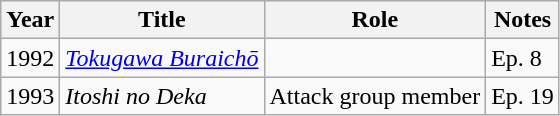<table class="wikitable sortable">
<tr>
<th>Year</th>
<th>Title</th>
<th>Role</th>
<th>Notes</th>
</tr>
<tr>
<td>1992</td>
<td><em><a href='#'>Tokugawa Buraichō</a></em></td>
<td></td>
<td>Ep. 8</td>
</tr>
<tr>
<td>1993</td>
<td><em>Itoshi no Deka</em></td>
<td>Attack group member</td>
<td>Ep. 19</td>
</tr>
</table>
